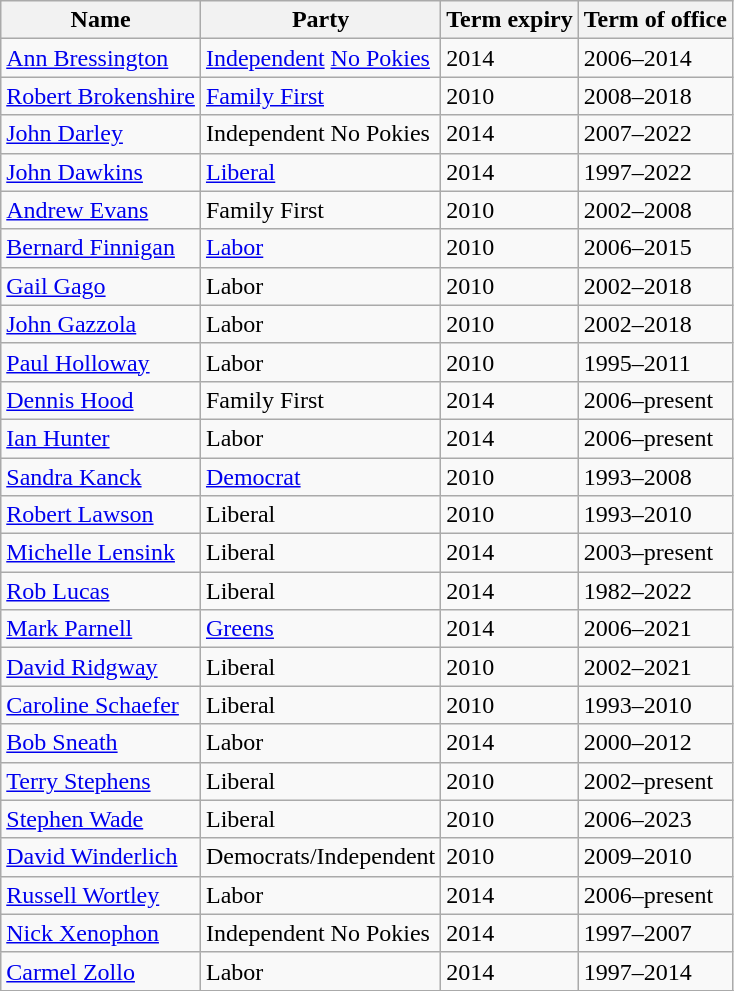<table class="wikitable sortable">
<tr>
<th>Name</th>
<th>Party</th>
<th>Term expiry</th>
<th>Term of office</th>
</tr>
<tr>
<td><a href='#'>Ann Bressington</a></td>
<td><a href='#'>Independent</a> <a href='#'>No Pokies</a></td>
<td>2014</td>
<td>2006–2014</td>
</tr>
<tr>
<td><a href='#'>Robert Brokenshire</a> </td>
<td><a href='#'>Family First</a></td>
<td>2010</td>
<td>2008–2018</td>
</tr>
<tr>
<td><a href='#'>John Darley</a> </td>
<td>Independent No Pokies</td>
<td>2014</td>
<td>2007–2022</td>
</tr>
<tr>
<td><a href='#'>John Dawkins</a></td>
<td><a href='#'>Liberal</a></td>
<td>2014</td>
<td>1997–2022</td>
</tr>
<tr>
<td><a href='#'>Andrew Evans</a> </td>
<td>Family First</td>
<td>2010</td>
<td>2002–2008</td>
</tr>
<tr>
<td><a href='#'>Bernard Finnigan</a> </td>
<td><a href='#'>Labor</a></td>
<td>2010</td>
<td>2006–2015</td>
</tr>
<tr>
<td><a href='#'>Gail Gago</a></td>
<td>Labor</td>
<td>2010</td>
<td>2002–2018</td>
</tr>
<tr>
<td><a href='#'>John Gazzola</a></td>
<td>Labor</td>
<td>2010</td>
<td>2002–2018</td>
</tr>
<tr>
<td><a href='#'>Paul Holloway</a></td>
<td>Labor</td>
<td>2010</td>
<td>1995–2011</td>
</tr>
<tr>
<td><a href='#'>Dennis Hood</a></td>
<td>Family First</td>
<td>2014</td>
<td>2006–present</td>
</tr>
<tr>
<td><a href='#'>Ian Hunter</a></td>
<td>Labor</td>
<td>2014</td>
<td>2006–present</td>
</tr>
<tr>
<td><a href='#'>Sandra Kanck</a> </td>
<td><a href='#'>Democrat</a></td>
<td>2010</td>
<td>1993–2008</td>
</tr>
<tr>
<td><a href='#'>Robert Lawson</a></td>
<td>Liberal</td>
<td>2010</td>
<td>1993–2010</td>
</tr>
<tr>
<td><a href='#'>Michelle Lensink</a></td>
<td>Liberal</td>
<td>2014</td>
<td>2003–present</td>
</tr>
<tr>
<td><a href='#'>Rob Lucas</a></td>
<td>Liberal</td>
<td>2014</td>
<td>1982–2022</td>
</tr>
<tr>
<td><a href='#'>Mark Parnell</a></td>
<td><a href='#'>Greens</a></td>
<td>2014</td>
<td>2006–2021</td>
</tr>
<tr>
<td><a href='#'>David Ridgway</a></td>
<td>Liberal</td>
<td>2010</td>
<td>2002–2021</td>
</tr>
<tr>
<td><a href='#'>Caroline Schaefer</a></td>
<td>Liberal</td>
<td>2010</td>
<td>1993–2010</td>
</tr>
<tr>
<td><a href='#'>Bob Sneath</a></td>
<td>Labor</td>
<td>2014</td>
<td>2000–2012</td>
</tr>
<tr>
<td><a href='#'>Terry Stephens</a></td>
<td>Liberal</td>
<td>2010</td>
<td>2002–present</td>
</tr>
<tr>
<td><a href='#'>Stephen Wade</a> </td>
<td>Liberal</td>
<td>2010</td>
<td>2006–2023</td>
</tr>
<tr>
<td><a href='#'>David Winderlich</a> </td>
<td>Democrats/Independent </td>
<td>2010</td>
<td>2009–2010</td>
</tr>
<tr>
<td><a href='#'>Russell Wortley</a></td>
<td>Labor</td>
<td>2014</td>
<td>2006–present</td>
</tr>
<tr>
<td><a href='#'>Nick Xenophon</a> </td>
<td>Independent No Pokies</td>
<td>2014</td>
<td>1997–2007</td>
</tr>
<tr>
<td><a href='#'>Carmel Zollo</a></td>
<td>Labor</td>
<td>2014</td>
<td>1997–2014</td>
</tr>
<tr>
</tr>
</table>
